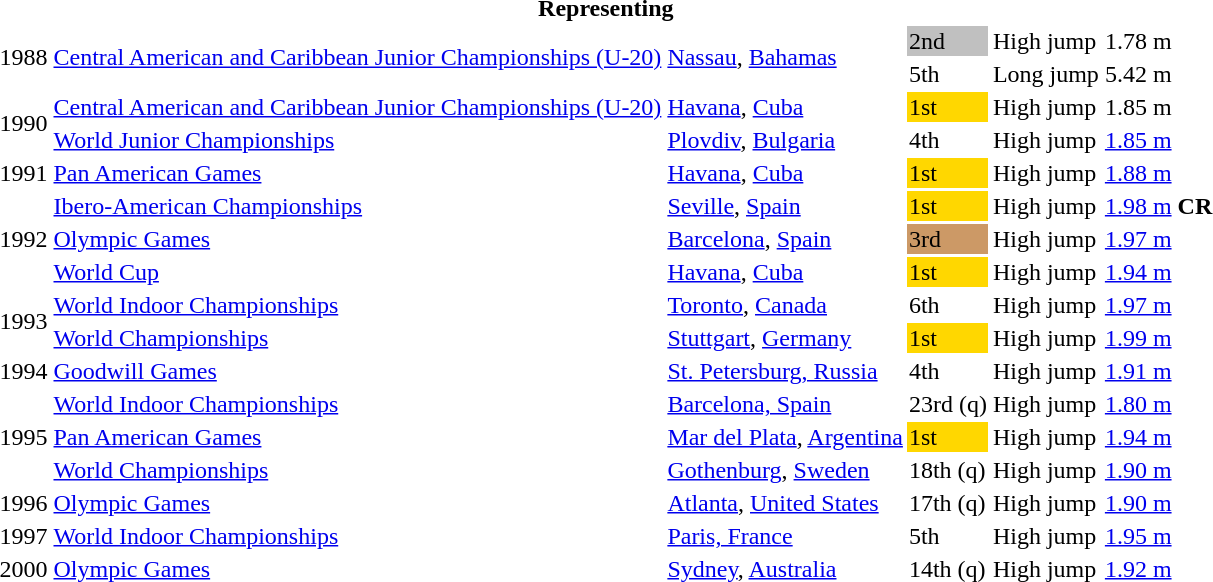<table>
<tr>
<th colspan="6">Representing </th>
</tr>
<tr>
<td rowspan = "2">1988</td>
<td rowspan = "2"><a href='#'>Central American and Caribbean Junior Championships (U-20)</a></td>
<td rowspan = "2"><a href='#'>Nassau</a>, <a href='#'>Bahamas</a></td>
<td bgcolor=silver>2nd</td>
<td>High jump</td>
<td>1.78 m</td>
</tr>
<tr>
<td>5th</td>
<td>Long jump</td>
<td>5.42 m</td>
</tr>
<tr>
<td rowspan = "2">1990</td>
<td><a href='#'>Central American and Caribbean Junior Championships (U-20)</a></td>
<td><a href='#'>Havana</a>, <a href='#'>Cuba</a></td>
<td bgcolor=gold>1st</td>
<td>High jump</td>
<td>1.85 m</td>
</tr>
<tr>
<td><a href='#'>World Junior Championships</a></td>
<td><a href='#'>Plovdiv</a>, <a href='#'>Bulgaria</a></td>
<td>4th</td>
<td>High jump</td>
<td><a href='#'>1.85 m</a></td>
</tr>
<tr>
<td>1991</td>
<td><a href='#'>Pan American Games</a></td>
<td><a href='#'>Havana</a>, <a href='#'>Cuba</a></td>
<td bgcolor=gold>1st</td>
<td>High jump</td>
<td><a href='#'>1.88 m</a></td>
</tr>
<tr>
<td rowspan = "3">1992</td>
<td><a href='#'>Ibero-American Championships</a></td>
<td><a href='#'>Seville</a>, <a href='#'>Spain</a></td>
<td bgcolor=gold>1st</td>
<td>High jump</td>
<td><a href='#'>1.98 m</a> <strong>CR</strong></td>
</tr>
<tr>
<td><a href='#'>Olympic Games</a></td>
<td><a href='#'>Barcelona</a>, <a href='#'>Spain</a></td>
<td bgcolor=cc9966>3rd</td>
<td>High jump</td>
<td><a href='#'>1.97 m</a></td>
</tr>
<tr>
<td><a href='#'>World Cup</a></td>
<td><a href='#'>Havana</a>, <a href='#'>Cuba</a></td>
<td bgcolor=gold>1st</td>
<td>High jump</td>
<td><a href='#'>1.94 m</a></td>
</tr>
<tr>
<td rowspan=2>1993</td>
<td><a href='#'>World Indoor Championships</a></td>
<td><a href='#'>Toronto</a>, <a href='#'>Canada</a></td>
<td>6th</td>
<td>High jump</td>
<td><a href='#'>1.97 m</a></td>
</tr>
<tr>
<td><a href='#'>World Championships</a></td>
<td><a href='#'>Stuttgart</a>, <a href='#'>Germany</a></td>
<td bgcolor=gold>1st</td>
<td>High jump</td>
<td><a href='#'>1.99 m</a></td>
</tr>
<tr>
<td>1994</td>
<td><a href='#'>Goodwill Games</a></td>
<td><a href='#'>St. Petersburg, Russia</a></td>
<td>4th</td>
<td>High jump</td>
<td><a href='#'>1.91 m</a></td>
</tr>
<tr>
<td rowspan = "3">1995</td>
<td><a href='#'>World Indoor Championships</a></td>
<td><a href='#'>Barcelona, Spain</a></td>
<td>23rd (q)</td>
<td>High jump</td>
<td><a href='#'>1.80 m</a></td>
</tr>
<tr>
<td><a href='#'>Pan American Games</a></td>
<td><a href='#'>Mar del Plata</a>, <a href='#'>Argentina</a></td>
<td bgcolor=gold>1st</td>
<td>High jump</td>
<td><a href='#'>1.94 m</a></td>
</tr>
<tr>
<td><a href='#'>World Championships</a></td>
<td><a href='#'>Gothenburg</a>, <a href='#'>Sweden</a></td>
<td>18th (q)</td>
<td>High jump</td>
<td><a href='#'>1.90 m</a></td>
</tr>
<tr>
<td>1996</td>
<td><a href='#'>Olympic Games</a></td>
<td><a href='#'>Atlanta</a>, <a href='#'>United States</a></td>
<td>17th (q)</td>
<td>High jump</td>
<td><a href='#'>1.90 m</a></td>
</tr>
<tr>
<td>1997</td>
<td><a href='#'>World Indoor Championships</a></td>
<td><a href='#'>Paris, France</a></td>
<td>5th</td>
<td>High jump</td>
<td><a href='#'>1.95 m</a></td>
</tr>
<tr>
<td>2000</td>
<td><a href='#'>Olympic Games</a></td>
<td><a href='#'>Sydney</a>, <a href='#'>Australia</a></td>
<td>14th (q)</td>
<td>High jump</td>
<td><a href='#'>1.92 m</a></td>
</tr>
</table>
